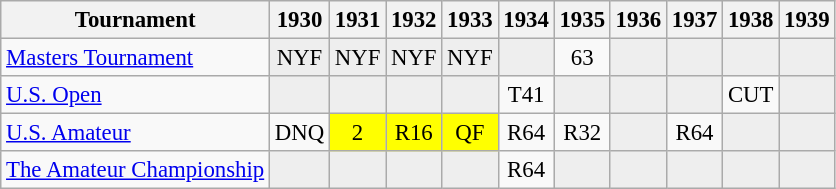<table class="wikitable" style="font-size:95%;text-align:center;">
<tr>
<th>Tournament</th>
<th>1930</th>
<th>1931</th>
<th>1932</th>
<th>1933</th>
<th>1934</th>
<th>1935</th>
<th>1936</th>
<th>1937</th>
<th>1938</th>
<th>1939</th>
</tr>
<tr>
<td align=left><a href='#'>Masters Tournament</a></td>
<td style="background:#eeeeee;">NYF</td>
<td style="background:#eeeeee;">NYF</td>
<td style="background:#eeeeee;">NYF</td>
<td style="background:#eeeeee;">NYF</td>
<td style="background:#eeeeee;"></td>
<td>63</td>
<td style="background:#eeeeee;"></td>
<td style="background:#eeeeee;"></td>
<td style="background:#eeeeee;"></td>
<td style="background:#eeeeee;"></td>
</tr>
<tr>
<td align=left><a href='#'>U.S. Open</a></td>
<td style="background:#eeeeee;"></td>
<td style="background:#eeeeee;"></td>
<td style="background:#eeeeee;"></td>
<td style="background:#eeeeee;"></td>
<td>T41</td>
<td style="background:#eeeeee;"></td>
<td style="background:#eeeeee;"></td>
<td style="background:#eeeeee;"></td>
<td>CUT</td>
<td style="background:#eeeeee;"></td>
</tr>
<tr>
<td align=left><a href='#'>U.S. Amateur</a></td>
<td>DNQ</td>
<td align="center" style="background:yellow;">2</td>
<td align="center" style="background:yellow;">R16</td>
<td align="center" style="background:yellow;">QF</td>
<td>R64</td>
<td>R32</td>
<td style="background:#eeeeee;"></td>
<td>R64</td>
<td style="background:#eeeeee;"></td>
<td style="background:#eeeeee;"></td>
</tr>
<tr>
<td align=left><a href='#'>The Amateur Championship</a></td>
<td style="background:#eeeeee;"></td>
<td style="background:#eeeeee;"></td>
<td style="background:#eeeeee;"></td>
<td style="background:#eeeeee;"></td>
<td>R64</td>
<td style="background:#eeeeee;"></td>
<td style="background:#eeeeee;"></td>
<td style="background:#eeeeee;"></td>
<td style="background:#eeeeee;"></td>
<td style="background:#eeeeee;"></td>
</tr>
</table>
